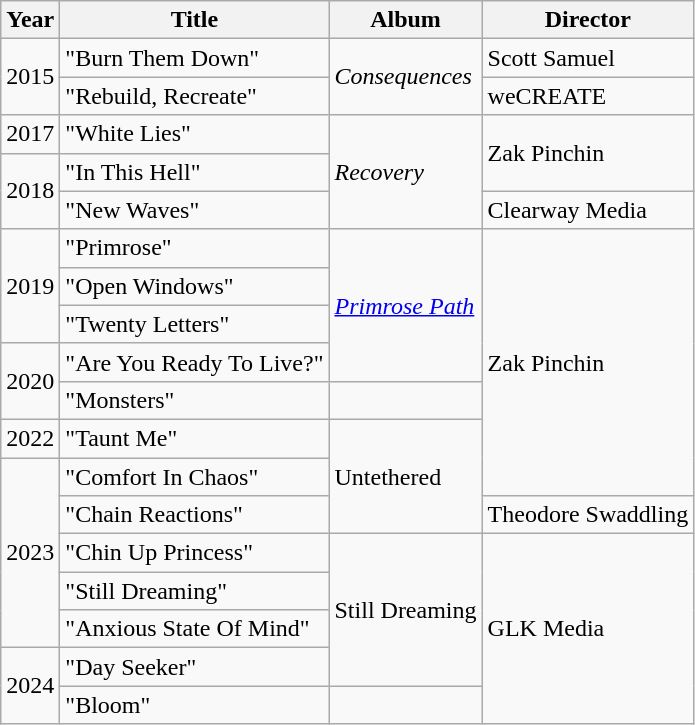<table class="wikitable">
<tr>
<th>Year</th>
<th>Title</th>
<th>Album</th>
<th>Director</th>
</tr>
<tr>
<td rowspan="2">2015</td>
<td>"Burn Them Down"</td>
<td rowspan="2"><em>Consequences</em></td>
<td>Scott Samuel</td>
</tr>
<tr>
<td>"Rebuild, Recreate"</td>
<td>weCREATE</td>
</tr>
<tr>
<td>2017</td>
<td>"White Lies"</td>
<td rowspan="3"><em>Recovery</em></td>
<td rowspan="2">Zak Pinchin</td>
</tr>
<tr>
<td rowspan="2">2018</td>
<td>"In This Hell"</td>
</tr>
<tr>
<td>"New Waves"</td>
<td>Clearway Media</td>
</tr>
<tr>
<td rowspan="3">2019</td>
<td>"Primrose"</td>
<td rowspan="4"><em><a href='#'>Primrose Path</a></em></td>
<td rowspan="7">Zak Pinchin</td>
</tr>
<tr>
<td>"Open Windows"</td>
</tr>
<tr>
<td>"Twenty Letters"</td>
</tr>
<tr>
<td rowspan="2">2020</td>
<td>"Are You Ready To Live?"</td>
</tr>
<tr>
<td>"Monsters"</td>
<td></td>
</tr>
<tr>
<td>2022</td>
<td>"Taunt Me"</td>
<td rowspan="3">Untethered</td>
</tr>
<tr>
<td rowspan="5">2023</td>
<td>"Comfort In Chaos"</td>
</tr>
<tr>
<td>"Chain Reactions"</td>
<td>Theodore Swaddling</td>
</tr>
<tr>
<td>"Chin Up Princess"</td>
<td rowspan="4">Still Dreaming</td>
<td rowspan="5">GLK Media</td>
</tr>
<tr>
<td>"Still Dreaming"</td>
</tr>
<tr>
<td>"Anxious State Of Mind"</td>
</tr>
<tr>
<td rowspan="2">2024</td>
<td>"Day Seeker"</td>
</tr>
<tr>
<td>"Bloom"</td>
<td></td>
</tr>
</table>
